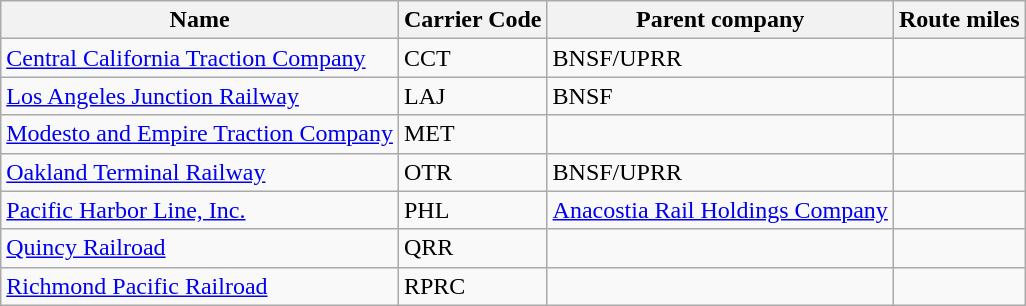<table class="wikitable sortable">
<tr>
<th scope="col">Name</th>
<th scope="col">Carrier Code</th>
<th scope="col">Parent company</th>
<th scope="col">Route miles</th>
</tr>
<tr>
<td><a href='#'>Central California Traction Company</a></td>
<td>CCT</td>
<td>BNSF/UPRR</td>
<td></td>
</tr>
<tr>
<td><a href='#'>Los Angeles Junction Railway</a></td>
<td>LAJ</td>
<td>BNSF</td>
<td></td>
</tr>
<tr>
<td><a href='#'>Modesto and Empire Traction Company</a></td>
<td>MET</td>
<td></td>
<td></td>
</tr>
<tr>
<td><a href='#'>Oakland Terminal Railway</a></td>
<td>OTR</td>
<td>BNSF/UPRR</td>
<td></td>
</tr>
<tr>
<td><a href='#'>Pacific Harbor Line, Inc.</a></td>
<td>PHL</td>
<td><a href='#'>Anacostia Rail Holdings Company</a></td>
<td></td>
</tr>
<tr>
<td><a href='#'>Quincy Railroad</a></td>
<td>QRR</td>
<td></td>
<td></td>
</tr>
<tr>
<td><a href='#'>Richmond Pacific Railroad</a></td>
<td>RPRC</td>
<td></td>
<td></td>
</tr>
</table>
